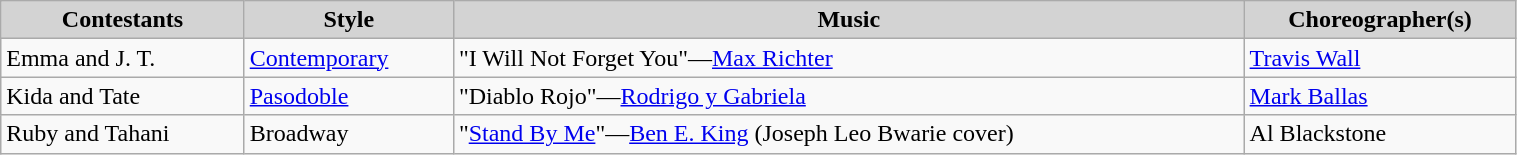<table class="wikitable" style="width:80%;">
<tr style="background:lightgrey; text-align:center;">
<td><strong>Contestants</strong></td>
<td><strong>Style</strong></td>
<td><strong>Music</strong></td>
<td><strong>Choreographer(s)</strong></td>
</tr>
<tr>
<td>Emma and J. T.</td>
<td><a href='#'>Contemporary</a></td>
<td>"I Will Not Forget You"—<a href='#'>Max Richter</a></td>
<td><a href='#'>Travis Wall</a></td>
</tr>
<tr>
<td>Kida and Tate</td>
<td><a href='#'>Pasodoble</a></td>
<td>"Diablo Rojo"—<a href='#'>Rodrigo y Gabriela</a></td>
<td><a href='#'>Mark Ballas</a></td>
</tr>
<tr>
<td>Ruby and Tahani</td>
<td>Broadway</td>
<td>"<a href='#'>Stand By Me</a>"—<a href='#'>Ben E. King</a> (Joseph Leo Bwarie cover)</td>
<td>Al Blackstone</td>
</tr>
</table>
